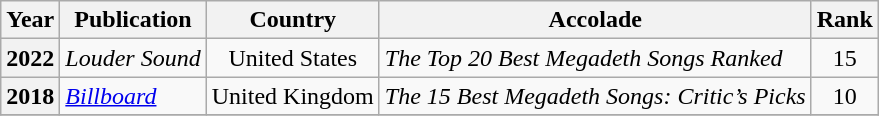<table class="wikitable plainrowheaders" style="text-align:left;">
<tr>
<th scope="col">Year</th>
<th scope="col">Publication</th>
<th scope="col">Country</th>
<th scope="col">Accolade</th>
<th scope="col">Rank</th>
</tr>
<tr>
<th scope="row">2022</th>
<td><em>Louder Sound</em></td>
<td style="text-align:center;">United States</td>
<td><em>The Top 20 Best Megadeth Songs Ranked</em></td>
<td style="text-align:center;">15</td>
</tr>
<tr>
<th scope="row">2018</th>
<td><em><a href='#'>Billboard</a></em></td>
<td style="text-align:center;">United Kingdom</td>
<td><em>The 15 Best Megadeth Songs: Critic’s Picks</em></td>
<td style="text-align:center;">10</td>
</tr>
<tr>
</tr>
</table>
